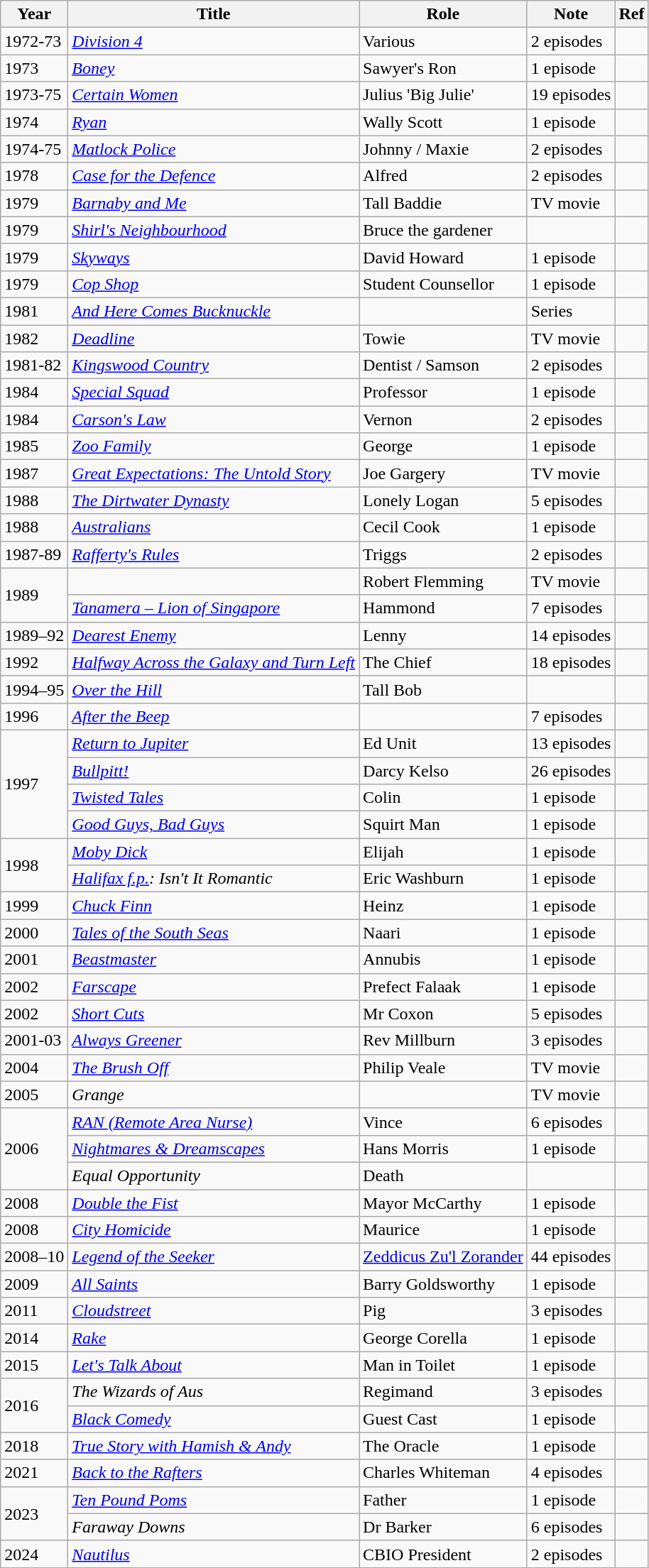<table class="wikitable sortable">
<tr>
<th>Year</th>
<th>Title</th>
<th>Role</th>
<th>Note</th>
<th>Ref</th>
</tr>
<tr>
<td>1972-73</td>
<td><em><a href='#'>Division 4</a></em></td>
<td>Various</td>
<td>2 episodes</td>
<td></td>
</tr>
<tr>
<td>1973</td>
<td><em><a href='#'>Boney</a></em></td>
<td>Sawyer's Ron</td>
<td>1 episode</td>
<td></td>
</tr>
<tr>
<td>1973-75</td>
<td><em><a href='#'>Certain Women</a></em></td>
<td>Julius 'Big Julie'</td>
<td>19 episodes</td>
<td></td>
</tr>
<tr>
<td>1974</td>
<td><em><a href='#'>Ryan</a></em></td>
<td>Wally Scott</td>
<td>1 episode</td>
<td></td>
</tr>
<tr>
<td>1974-75</td>
<td><em><a href='#'>Matlock Police</a></em></td>
<td>Johnny / Maxie</td>
<td>2 episodes</td>
<td></td>
</tr>
<tr>
<td>1978</td>
<td><em><a href='#'>Case for the Defence</a></em></td>
<td>Alfred</td>
<td>2 episodes</td>
<td></td>
</tr>
<tr>
<td>1979</td>
<td><em><a href='#'>Barnaby and Me</a></em></td>
<td>Tall Baddie</td>
<td>TV movie</td>
<td></td>
</tr>
<tr>
<td>1979</td>
<td><em><a href='#'>Shirl's Neighbourhood</a></em></td>
<td>Bruce the gardener</td>
<td></td>
<td></td>
</tr>
<tr>
<td>1979</td>
<td><em><a href='#'>Skyways</a></em></td>
<td>David Howard</td>
<td>1 episode</td>
<td></td>
</tr>
<tr>
<td>1979</td>
<td><em><a href='#'>Cop Shop</a></em></td>
<td>Student Counsellor</td>
<td>1 episode</td>
<td></td>
</tr>
<tr>
<td>1981</td>
<td><em><a href='#'>And Here Comes Bucknuckle</a></em></td>
<td></td>
<td>Series</td>
<td></td>
</tr>
<tr>
<td>1982</td>
<td><em><a href='#'>Deadline</a></em></td>
<td>Towie</td>
<td>TV movie</td>
<td></td>
</tr>
<tr>
<td>1981-82</td>
<td><em><a href='#'>Kingswood Country</a></em></td>
<td>Dentist / Samson</td>
<td>2 episodes</td>
<td></td>
</tr>
<tr>
<td>1984</td>
<td><em><a href='#'>Special Squad</a></em></td>
<td>Professor</td>
<td>1 episode</td>
<td></td>
</tr>
<tr>
<td>1984</td>
<td><em><a href='#'>Carson's Law</a></em></td>
<td>Vernon</td>
<td>2 episodes</td>
<td></td>
</tr>
<tr>
<td>1985</td>
<td><em><a href='#'>Zoo Family</a></em></td>
<td>George</td>
<td>1 episode</td>
<td></td>
</tr>
<tr>
<td>1987</td>
<td><em><a href='#'>Great Expectations: The Untold Story</a></em></td>
<td>Joe Gargery</td>
<td>TV movie</td>
<td></td>
</tr>
<tr>
<td>1988</td>
<td><em><a href='#'>The Dirtwater Dynasty</a></em></td>
<td>Lonely Logan</td>
<td>5 episodes</td>
<td></td>
</tr>
<tr>
<td>1988</td>
<td><em><a href='#'>Australians</a></em></td>
<td>Cecil Cook</td>
<td>1 episode</td>
<td></td>
</tr>
<tr>
<td>1987-89</td>
<td><em><a href='#'>Rafferty's Rules</a></em></td>
<td>Triggs</td>
<td>2 episodes</td>
<td></td>
</tr>
<tr>
<td rowspan="2">1989</td>
<td><em></em></td>
<td>Robert Flemming</td>
<td>TV movie</td>
<td></td>
</tr>
<tr>
<td><em><a href='#'>Tanamera – Lion of Singapore</a></em></td>
<td>Hammond</td>
<td>7 episodes</td>
<td></td>
</tr>
<tr>
<td>1989–92</td>
<td><em><a href='#'>Dearest Enemy</a></em></td>
<td>Lenny</td>
<td>14 episodes</td>
<td></td>
</tr>
<tr>
<td>1992</td>
<td><em><a href='#'>Halfway Across the Galaxy and Turn Left</a></em></td>
<td>The Chief</td>
<td>18 episodes</td>
<td></td>
</tr>
<tr>
<td>1994–95</td>
<td><em><a href='#'>Over the Hill</a></em></td>
<td>Tall Bob</td>
<td></td>
<td></td>
</tr>
<tr>
<td>1996</td>
<td><em><a href='#'>After the Beep</a></em></td>
<td></td>
<td>7 episodes</td>
<td></td>
</tr>
<tr>
<td rowspan="4">1997</td>
<td><em><a href='#'>Return to Jupiter</a></em></td>
<td>Ed Unit</td>
<td>13 episodes</td>
<td></td>
</tr>
<tr>
<td><em><a href='#'>Bullpitt!</a></em></td>
<td>Darcy Kelso</td>
<td>26 episodes</td>
<td></td>
</tr>
<tr>
<td><em><a href='#'>Twisted Tales</a></em></td>
<td>Colin</td>
<td>1 episode</td>
<td></td>
</tr>
<tr>
<td><em><a href='#'>Good Guys, Bad Guys</a></em></td>
<td>Squirt Man</td>
<td>1 episode</td>
<td></td>
</tr>
<tr>
<td rowspan="2">1998</td>
<td><em><a href='#'>Moby Dick</a></em></td>
<td>Elijah</td>
<td>1 episode</td>
<td></td>
</tr>
<tr>
<td><em><a href='#'>Halifax f.p.</a>: Isn't It Romantic</em></td>
<td>Eric Washburn</td>
<td>1 episode</td>
<td></td>
</tr>
<tr>
<td>1999</td>
<td><em><a href='#'>Chuck Finn</a></em></td>
<td>Heinz</td>
<td>1 episode</td>
<td></td>
</tr>
<tr>
<td>2000</td>
<td><em><a href='#'>Tales of the South Seas</a></em></td>
<td>Naari</td>
<td>1 episode</td>
<td></td>
</tr>
<tr>
<td>2001</td>
<td><em><a href='#'>Beastmaster</a></em></td>
<td>Annubis</td>
<td>1 episode</td>
<td></td>
</tr>
<tr>
<td>2002</td>
<td><em><a href='#'>Farscape</a></em></td>
<td>Prefect Falaak</td>
<td>1 episode</td>
<td></td>
</tr>
<tr>
<td>2002</td>
<td><em><a href='#'>Short Cuts</a></em></td>
<td>Mr Coxon</td>
<td>5 episodes</td>
<td></td>
</tr>
<tr>
<td>2001-03</td>
<td><em><a href='#'>Always Greener</a></em></td>
<td>Rev Millburn</td>
<td>3 episodes</td>
<td></td>
</tr>
<tr>
<td>2004</td>
<td><em><a href='#'>The Brush Off</a></em></td>
<td>Philip Veale</td>
<td>TV movie</td>
<td></td>
</tr>
<tr>
<td>2005</td>
<td><em>Grange</em></td>
<td></td>
<td>TV movie</td>
<td></td>
</tr>
<tr>
<td rowspan="3">2006</td>
<td><em><a href='#'>RAN (Remote Area Nurse)</a></em></td>
<td>Vince</td>
<td>6 episodes</td>
<td></td>
</tr>
<tr>
<td><em><a href='#'>Nightmares & Dreamscapes</a></em></td>
<td>Hans Morris</td>
<td>1 episode</td>
<td></td>
</tr>
<tr>
<td><em>Equal Opportunity</em></td>
<td>Death</td>
<td></td>
<td></td>
</tr>
<tr>
<td>2008</td>
<td><em><a href='#'>Double the Fist</a></em></td>
<td>Mayor McCarthy</td>
<td>1 episode</td>
<td></td>
</tr>
<tr>
<td>2008</td>
<td><em><a href='#'>City Homicide</a></em></td>
<td>Maurice</td>
<td>1 episode</td>
<td></td>
</tr>
<tr>
<td>2008–10</td>
<td><em><a href='#'>Legend of the Seeker</a></em></td>
<td><a href='#'>Zeddicus Zu'l Zorander</a></td>
<td>44 episodes</td>
<td></td>
</tr>
<tr>
<td>2009</td>
<td><em><a href='#'>All Saints</a></em></td>
<td>Barry Goldsworthy</td>
<td>1 episode</td>
<td></td>
</tr>
<tr>
<td>2011</td>
<td><em><a href='#'>Cloudstreet</a></em></td>
<td>Pig</td>
<td>3 episodes</td>
<td></td>
</tr>
<tr>
<td>2014</td>
<td><em><a href='#'>Rake</a></em></td>
<td>George Corella</td>
<td>1 episode</td>
<td></td>
</tr>
<tr>
<td>2015</td>
<td><em><a href='#'>Let's Talk About</a></em></td>
<td>Man in Toilet</td>
<td>1 episode</td>
<td></td>
</tr>
<tr>
<td rowspan="2">2016</td>
<td><em>The Wizards of Aus</em></td>
<td>Regimand</td>
<td>3 episodes</td>
<td></td>
</tr>
<tr>
<td><em><a href='#'>Black Comedy</a></em></td>
<td>Guest Cast</td>
<td>1 episode</td>
<td></td>
</tr>
<tr>
<td>2018</td>
<td><em><a href='#'>True Story with Hamish & Andy</a></em></td>
<td>The Oracle</td>
<td>1 episode</td>
<td></td>
</tr>
<tr>
<td>2021</td>
<td><em><a href='#'>Back to the Rafters</a></em></td>
<td>Charles Whiteman</td>
<td>4 episodes</td>
<td></td>
</tr>
<tr>
<td rowspan="2">2023</td>
<td><em><a href='#'>Ten Pound Poms</a></em></td>
<td>Father</td>
<td>1 episode</td>
<td></td>
</tr>
<tr>
<td><em>Faraway Downs</em></td>
<td>Dr Barker</td>
<td>6 episodes</td>
<td></td>
</tr>
<tr>
<td>2024</td>
<td><a href='#'><em>Nautilus</em></a></td>
<td>CBIO President</td>
<td>2 episodes</td>
<td></td>
</tr>
</table>
